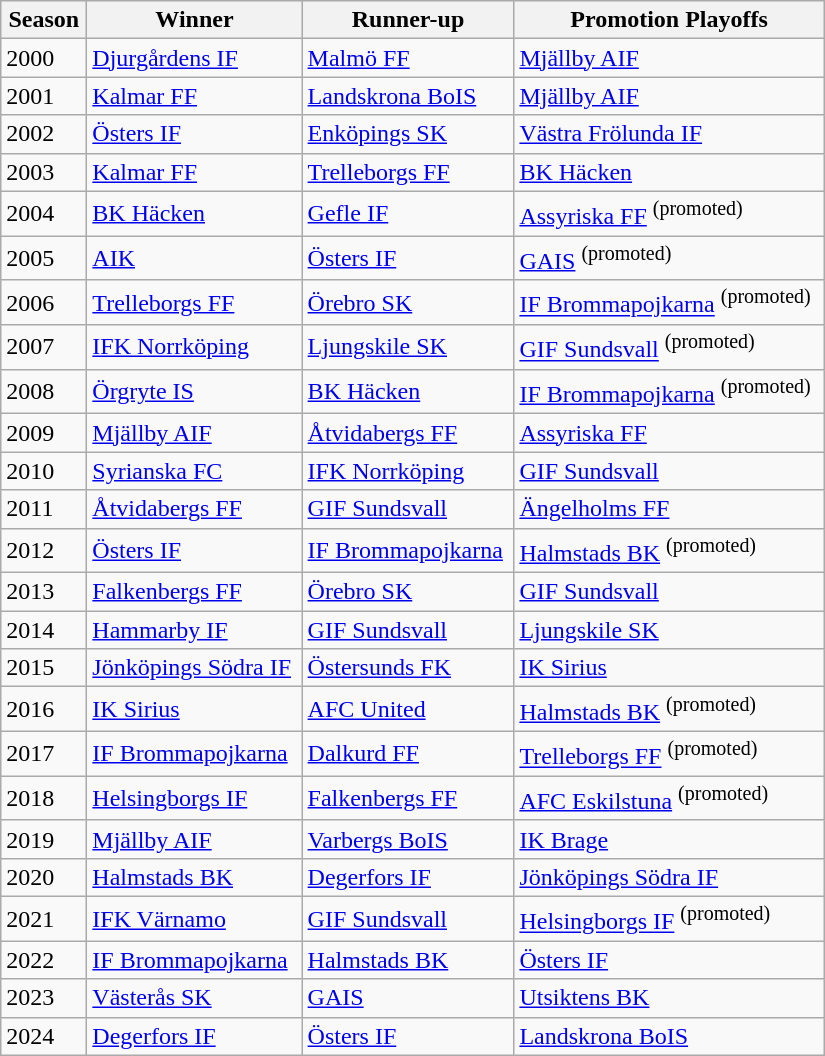<table class="wikitable" style="width:550px;">
<tr>
<th>Season</th>
<th>Winner</th>
<th>Runner-up</th>
<th>Promotion Playoffs</th>
</tr>
<tr>
<td style="width:50px;">2000</td>
<td><a href='#'>Djurgårdens IF</a></td>
<td><a href='#'>Malmö FF</a></td>
<td><a href='#'>Mjällby AIF</a></td>
</tr>
<tr>
<td>2001</td>
<td><a href='#'>Kalmar FF</a></td>
<td><a href='#'>Landskrona BoIS</a></td>
<td><a href='#'>Mjällby AIF</a></td>
</tr>
<tr>
<td>2002</td>
<td><a href='#'>Östers IF</a></td>
<td><a href='#'>Enköpings SK</a></td>
<td><a href='#'>Västra Frölunda IF</a></td>
</tr>
<tr>
<td>2003</td>
<td><a href='#'>Kalmar FF</a></td>
<td><a href='#'>Trelleborgs FF</a></td>
<td><a href='#'>BK Häcken</a></td>
</tr>
<tr>
<td>2004</td>
<td><a href='#'>BK Häcken</a></td>
<td><a href='#'>Gefle IF</a></td>
<td><a href='#'>Assyriska FF</a> <sup>(promoted)</sup></td>
</tr>
<tr>
<td>2005</td>
<td><a href='#'>AIK</a></td>
<td><a href='#'>Östers IF</a></td>
<td><a href='#'>GAIS</a> <sup>(promoted)</sup></td>
</tr>
<tr>
<td>2006</td>
<td><a href='#'>Trelleborgs FF</a></td>
<td><a href='#'>Örebro SK</a></td>
<td><a href='#'>IF Brommapojkarna</a> <sup>(promoted)</sup></td>
</tr>
<tr>
<td>2007</td>
<td><a href='#'>IFK Norrköping</a></td>
<td><a href='#'>Ljungskile SK</a></td>
<td><a href='#'>GIF Sundsvall</a> <sup>(promoted)</sup></td>
</tr>
<tr>
<td>2008</td>
<td><a href='#'>Örgryte IS</a></td>
<td><a href='#'>BK Häcken</a></td>
<td><a href='#'>IF Brommapojkarna</a> <sup>(promoted)</sup></td>
</tr>
<tr>
<td>2009</td>
<td><a href='#'>Mjällby AIF</a></td>
<td><a href='#'>Åtvidabergs FF</a></td>
<td><a href='#'>Assyriska FF</a></td>
</tr>
<tr>
<td>2010</td>
<td><a href='#'>Syrianska FC</a></td>
<td><a href='#'>IFK Norrköping</a></td>
<td><a href='#'>GIF Sundsvall</a></td>
</tr>
<tr>
<td>2011</td>
<td><a href='#'>Åtvidabergs FF</a></td>
<td><a href='#'>GIF Sundsvall</a></td>
<td><a href='#'>Ängelholms FF</a></td>
</tr>
<tr>
<td>2012</td>
<td><a href='#'>Östers IF</a></td>
<td><a href='#'>IF Brommapojkarna</a></td>
<td><a href='#'>Halmstads BK</a> <sup>(promoted)</sup></td>
</tr>
<tr>
<td>2013</td>
<td><a href='#'>Falkenbergs FF</a></td>
<td><a href='#'>Örebro SK</a></td>
<td><a href='#'>GIF Sundsvall</a></td>
</tr>
<tr>
<td>2014</td>
<td><a href='#'>Hammarby IF</a></td>
<td><a href='#'>GIF Sundsvall</a></td>
<td><a href='#'>Ljungskile SK</a></td>
</tr>
<tr>
<td>2015</td>
<td><a href='#'>Jönköpings Södra IF</a></td>
<td><a href='#'>Östersunds FK</a></td>
<td><a href='#'>IK Sirius</a></td>
</tr>
<tr>
<td>2016</td>
<td><a href='#'>IK Sirius</a></td>
<td><a href='#'>AFC United</a></td>
<td><a href='#'>Halmstads BK</a> <sup>(promoted)</sup></td>
</tr>
<tr>
<td>2017</td>
<td><a href='#'>IF Brommapojkarna</a></td>
<td><a href='#'>Dalkurd FF</a></td>
<td><a href='#'>Trelleborgs FF</a> <sup>(promoted)</sup></td>
</tr>
<tr>
<td>2018</td>
<td><a href='#'>Helsingborgs IF</a></td>
<td><a href='#'>Falkenbergs FF</a></td>
<td><a href='#'>AFC Eskilstuna</a> <sup>(promoted)</sup></td>
</tr>
<tr>
<td>2019</td>
<td><a href='#'>Mjällby AIF</a></td>
<td><a href='#'>Varbergs BoIS</a></td>
<td><a href='#'>IK Brage</a></td>
</tr>
<tr>
<td>2020</td>
<td><a href='#'>Halmstads BK</a></td>
<td><a href='#'>Degerfors IF</a></td>
<td><a href='#'>Jönköpings Södra IF</a></td>
</tr>
<tr>
<td>2021</td>
<td><a href='#'>IFK Värnamo</a></td>
<td><a href='#'>GIF Sundsvall</a></td>
<td><a href='#'>Helsingborgs IF</a> <sup>(promoted)</sup></td>
</tr>
<tr>
<td>2022</td>
<td><a href='#'>IF Brommapojkarna</a></td>
<td><a href='#'>Halmstads BK</a></td>
<td><a href='#'>Östers IF</a></td>
</tr>
<tr>
<td>2023</td>
<td><a href='#'>Västerås SK</a></td>
<td><a href='#'>GAIS</a></td>
<td><a href='#'>Utsiktens BK</a></td>
</tr>
<tr>
<td>2024</td>
<td><a href='#'>Degerfors IF</a></td>
<td><a href='#'>Östers IF</a></td>
<td><a href='#'>Landskrona BoIS</a></td>
</tr>
</table>
